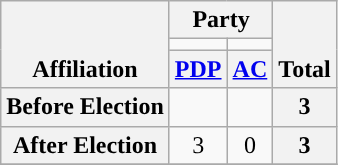<table class=wikitable style="text-align:center">
<tr style="vertical-align:bottom;">
<th rowspan=3>Affiliation</th>
<th colspan=2>Party</th>
<th rowspan=3>Total</th>
</tr>
<tr>
<td style="background-color:"></td>
<td style="background-color:"></td>
</tr>
<tr>
<th><a href='#'>PDP</a></th>
<th><a href='#'>AC</a></th>
</tr>
<tr>
<th>Before Election</th>
<td></td>
<td></td>
<th>3</th>
</tr>
<tr>
<th>After Election</th>
<td>3</td>
<td>0</td>
<th>3</th>
</tr>
<tr>
</tr>
</table>
